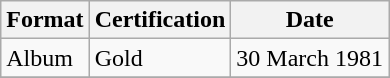<table class="wikitable">
<tr>
<th>Format</th>
<th>Certification</th>
<th>Date</th>
</tr>
<tr>
<td>Album</td>
<td>Gold</td>
<td>30 March 1981</td>
</tr>
<tr>
</tr>
</table>
